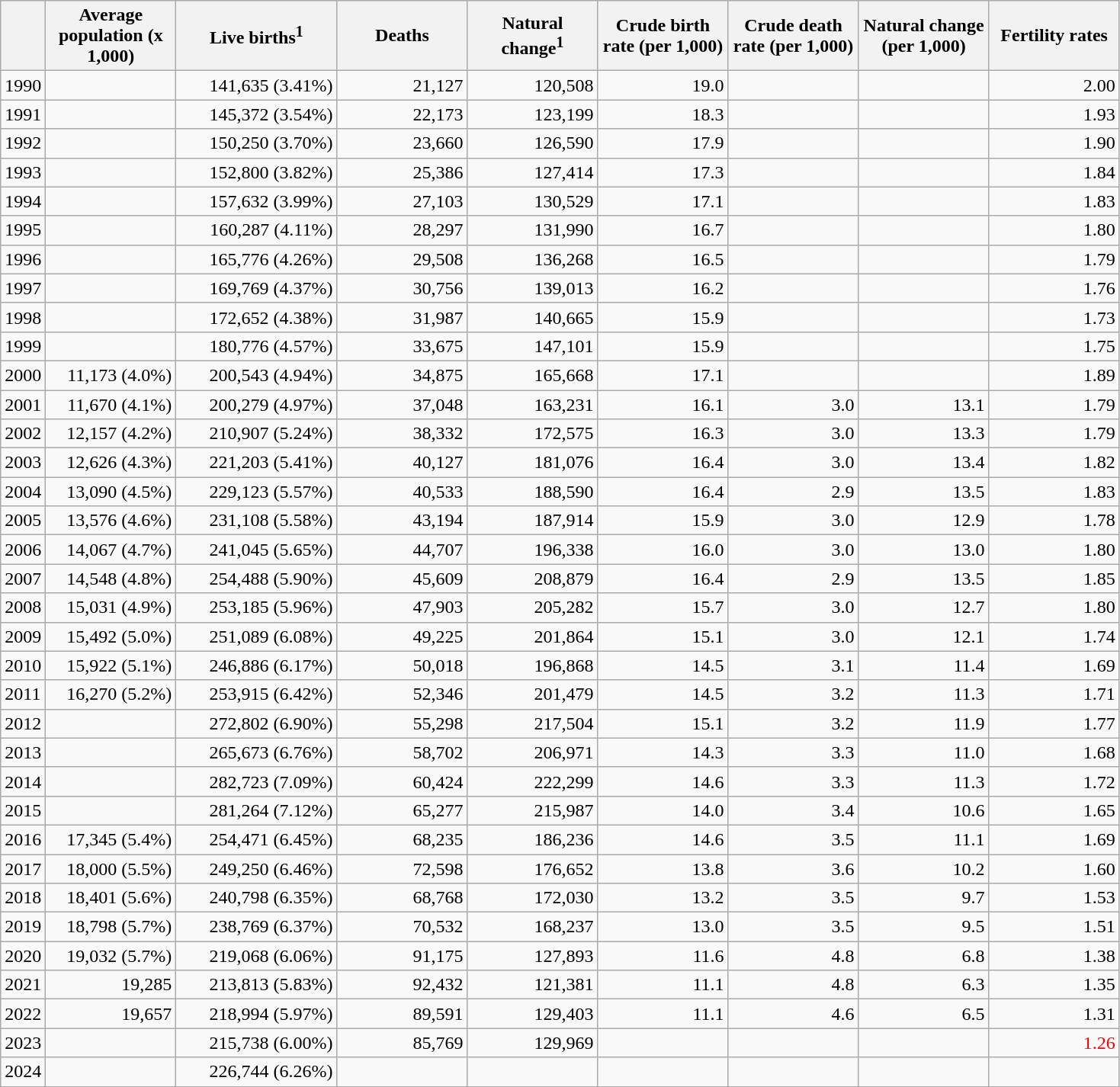<table class="wikitable">
<tr>
<th></th>
<th style="width:80pt;">Average population (x 1,000)</th>
<th style="width:100pt;">Live births<sup>1</sup></th>
<th style="width:80pt;">Deaths</th>
<th style="width:80pt;">Natural change<sup>1</sup></th>
<th style="width:80pt;">Crude birth rate (per 1,000)</th>
<th style="width:80pt;">Crude death rate (per 1,000)</th>
<th style="width:80pt;">Natural change (per 1,000)</th>
<th style="width:80pt;">Fertility rates</th>
</tr>
<tr>
<td>1990</td>
<td style="text-align:right;"></td>
<td style="text-align:right;">141,635 (3.41%)</td>
<td style="text-align:right;">21,127</td>
<td style="text-align:right;">120,508</td>
<td style="text-align:right;">19.0</td>
<td style="text-align:right;"></td>
<td style="text-align:right;"></td>
<td style="text-align:right;">2.00</td>
</tr>
<tr>
<td>1991</td>
<td style="text-align:right;"></td>
<td style="text-align:right;">145,372 (3.54%)</td>
<td style="text-align:right;">22,173</td>
<td style="text-align:right;">123,199</td>
<td style="text-align:right;">18.3</td>
<td style="text-align:right;"></td>
<td style="text-align:right;"></td>
<td style="text-align:right;">1.93</td>
</tr>
<tr>
<td>1992</td>
<td style="text-align:right;"></td>
<td style="text-align:right;">150,250 (3.70%)</td>
<td style="text-align:right;">23,660</td>
<td style="text-align:right;">126,590</td>
<td style="text-align:right;">17.9</td>
<td style="text-align:right;"></td>
<td style="text-align:right;"></td>
<td style="text-align:right;">1.90</td>
</tr>
<tr>
<td>1993</td>
<td style="text-align:right;"></td>
<td style="text-align:right;">152,800 (3.82%)</td>
<td style="text-align:right;">25,386</td>
<td style="text-align:right;">127,414</td>
<td style="text-align:right;">17.3</td>
<td style="text-align:right;"></td>
<td style="text-align:right;"></td>
<td style="text-align:right;">1.84</td>
</tr>
<tr>
<td>1994</td>
<td style="text-align:right;"></td>
<td style="text-align:right;">157,632 (3.99%)</td>
<td style="text-align:right;">27,103</td>
<td style="text-align:right;">130,529</td>
<td style="text-align:right;">17.1</td>
<td style="text-align:right;"></td>
<td style="text-align:right;"></td>
<td style="text-align:right;">1.83</td>
</tr>
<tr>
<td>1995</td>
<td style="text-align:right;"></td>
<td style="text-align:right;">160,287 (4.11%)</td>
<td style="text-align:right;">28,297</td>
<td style="text-align:right;">131,990</td>
<td style="text-align:right;">16.7</td>
<td style="text-align:right;"></td>
<td style="text-align:right;"></td>
<td style="text-align:right;">1.80</td>
</tr>
<tr>
<td>1996</td>
<td style="text-align:right;"></td>
<td style="text-align:right;">165,776 (4.26%)</td>
<td style="text-align:right;">29,508</td>
<td style="text-align:right;">136,268</td>
<td style="text-align:right;">16.5</td>
<td style="text-align:right;"></td>
<td style="text-align:right;"></td>
<td style="text-align:right;">1.79</td>
</tr>
<tr>
<td>1997</td>
<td style="text-align:right;"></td>
<td style="text-align:right;">169,769 (4.37%)</td>
<td style="text-align:right;">30,756</td>
<td style="text-align:right;">139,013</td>
<td style="text-align:right;">16.2</td>
<td style="text-align:right;"></td>
<td style="text-align:right;"></td>
<td style="text-align:right;">1.76</td>
</tr>
<tr>
<td>1998</td>
<td style="text-align:right;"></td>
<td style="text-align:right;">172,652 (4.38%)</td>
<td style="text-align:right;">31,987</td>
<td style="text-align:right;">140,665</td>
<td style="text-align:right;">15.9</td>
<td style="text-align:right;"></td>
<td style="text-align:right;"></td>
<td style="text-align:right;">1.73</td>
</tr>
<tr>
<td>1999</td>
<td style="text-align:right;"></td>
<td style="text-align:right;">180,776 (4.57%)</td>
<td style="text-align:right;">33,675</td>
<td style="text-align:right;">147,101</td>
<td style="text-align:right;">15.9</td>
<td style="text-align:right;"></td>
<td style="text-align:right;"></td>
<td style="text-align:right;">1.75</td>
</tr>
<tr>
<td>2000</td>
<td style="text-align:right;">11,173 (4.0%)</td>
<td style="text-align:right;">200,543 (4.94%)</td>
<td style="text-align:right;">34,875</td>
<td style="text-align:right;">165,668</td>
<td style="text-align:right;">17.1</td>
<td style="text-align:right;"></td>
<td style="text-align:right;"></td>
<td style="text-align:right;">1.89</td>
</tr>
<tr>
<td>2001</td>
<td style="text-align:right;">11,670 (4.1%)</td>
<td style="text-align:right;">200,279 (4.97%)</td>
<td style="text-align:right;">37,048</td>
<td style="text-align:right;">163,231</td>
<td style="text-align:right;">16.1</td>
<td style="text-align:right;">3.0</td>
<td style="text-align:right;">13.1</td>
<td style="text-align:right;">1.79</td>
</tr>
<tr>
<td>2002</td>
<td style="text-align:right;">12,157 (4.2%)</td>
<td style="text-align:right;">210,907 (5.24%)</td>
<td style="text-align:right;">38,332</td>
<td style="text-align:right;">172,575</td>
<td style="text-align:right;">16.3</td>
<td style="text-align:right;">3.0</td>
<td style="text-align:right;">13.3</td>
<td style="text-align:right;">1.79</td>
</tr>
<tr>
<td>2003</td>
<td style="text-align:right;">12,626 (4.3%)</td>
<td style="text-align:right;">221,203 (5.41%)</td>
<td style="text-align:right;">40,127</td>
<td style="text-align:right;">181,076</td>
<td style="text-align:right;">16.4</td>
<td style="text-align:right;">3.0</td>
<td style="text-align:right;">13.4</td>
<td style="text-align:right;">1.82</td>
</tr>
<tr>
<td>2004</td>
<td style="text-align:right;">13,090 (4.5%)</td>
<td style="text-align:right;">229,123 (5.57%)</td>
<td style="text-align:right;">40,533</td>
<td style="text-align:right;">188,590</td>
<td style="text-align:right;">16.4</td>
<td style="text-align:right;">2.9</td>
<td style="text-align:right;">13.5</td>
<td style="text-align:right;">1.83</td>
</tr>
<tr>
<td>2005</td>
<td style="text-align:right;">13,576 (4.6%)</td>
<td style="text-align:right;">231,108 (5.58%)</td>
<td style="text-align:right;">43,194</td>
<td style="text-align:right;">187,914</td>
<td style="text-align:right;">15.9</td>
<td style="text-align:right;">3.0</td>
<td style="text-align:right;">12.9</td>
<td style="text-align:right;">1.78</td>
</tr>
<tr>
<td>2006</td>
<td style="text-align:right;">14,067 (4.7%)</td>
<td style="text-align:right;">241,045 (5.65%)</td>
<td style="text-align:right;">44,707</td>
<td style="text-align:right;">196,338</td>
<td style="text-align:right;">16.0</td>
<td style="text-align:right;">3.0</td>
<td style="text-align:right;">13.0</td>
<td style="text-align:right;">1.80</td>
</tr>
<tr>
<td>2007</td>
<td style="text-align:right;">14,548 (4.8%)</td>
<td style="text-align:right;">254,488 (5.90%)</td>
<td style="text-align:right;">45,609</td>
<td style="text-align:right;">208,879</td>
<td style="text-align:right;">16.4</td>
<td style="text-align:right;">2.9</td>
<td style="text-align:right;">13.5</td>
<td style="text-align:right;">1.85</td>
</tr>
<tr>
<td>2008</td>
<td style="text-align:right;">15,031 (4.9%)</td>
<td style="text-align:right;">253,185 (5.96%)</td>
<td style="text-align:right;">47,903</td>
<td style="text-align:right;">205,282</td>
<td style="text-align:right;">15.7</td>
<td style="text-align:right;">3.0</td>
<td style="text-align:right;">12.7</td>
<td style="text-align:right;">1.80</td>
</tr>
<tr>
<td>2009</td>
<td style="text-align:right;">15,492 (5.0%)</td>
<td style="text-align:right;">251,089 (6.08%)</td>
<td style="text-align:right;">49,225</td>
<td style="text-align:right;">201,864</td>
<td style="text-align:right;">15.1</td>
<td style="text-align:right;">3.0</td>
<td style="text-align:right;">12.1</td>
<td style="text-align:right;">1.74</td>
</tr>
<tr>
<td>2010</td>
<td style="text-align:right;">15,922 (5.1%)</td>
<td style="text-align:right;">246,886 (6.17%)</td>
<td style="text-align:right;">50,018</td>
<td style="text-align:right;">196,868</td>
<td style="text-align:right;">14.5</td>
<td style="text-align:right;">3.1</td>
<td style="text-align:right;">11.4</td>
<td style="text-align:right;">1.69</td>
</tr>
<tr>
<td>2011</td>
<td style="text-align:right;">16,270 (5.2%)</td>
<td style="text-align:right;">253,915 (6.42%)</td>
<td style="text-align:right;">52,346</td>
<td style="text-align:right;">201,479</td>
<td style="text-align:right;">14.5</td>
<td style="text-align:right;">3.2</td>
<td style="text-align:right;">11.3</td>
<td style="text-align:right;">1.71</td>
</tr>
<tr>
<td>2012</td>
<td style="text-align:right;"></td>
<td style="text-align:right;">272,802 (6.90%)</td>
<td style="text-align:right;">55,298</td>
<td style="text-align:right;">217,504</td>
<td style="text-align:right;">15.1</td>
<td style="text-align:right;">3.2</td>
<td style="text-align:right;">11.9</td>
<td style="text-align:right;">1.77</td>
</tr>
<tr>
<td>2013</td>
<td style="text-align:right;"></td>
<td style="text-align:right;">265,673 (6.76%)</td>
<td style="text-align:right;">58,702</td>
<td style="text-align:right;">206,971</td>
<td style="text-align:right;">14.3</td>
<td style="text-align:right;">3.3</td>
<td style="text-align:right;">11.0</td>
<td style="text-align:right;">1.68</td>
</tr>
<tr>
<td>2014</td>
<td style="text-align:right;"></td>
<td style="text-align:right;">282,723 (7.09%)</td>
<td style="text-align:right;">60,424</td>
<td style="text-align:right;">222,299</td>
<td style="text-align:right;">14.6</td>
<td style="text-align:right;">3.3</td>
<td style="text-align:right;">11.3</td>
<td style="text-align:right;">1.72</td>
</tr>
<tr>
<td>2015</td>
<td style="text-align:right;"></td>
<td style="text-align:right;">281,264 (7.12%)</td>
<td style="text-align:right;">65,277</td>
<td style="text-align:right;">215,987</td>
<td style="text-align:right;">14.0</td>
<td style="text-align:right;">3.4</td>
<td style="text-align:right;">10.6</td>
<td style="text-align:right;">1.65</td>
</tr>
<tr>
<td>2016</td>
<td style="text-align:right;">17,345 (5.4%)</td>
<td style="text-align:right;">254,471 (6.45%)</td>
<td style="text-align:right;">68,235</td>
<td style="text-align:right;">186,236</td>
<td style="text-align:right;">14.6</td>
<td style="text-align:right;">3.5</td>
<td style="text-align:right;">11.1</td>
<td style="text-align:right;">1.69</td>
</tr>
<tr>
<td>2017</td>
<td style="text-align:right;">18,000 (5.5%)</td>
<td style="text-align:right;">249,250 (6.46%)</td>
<td style="text-align:right;">72,598</td>
<td style="text-align:right;">176,652</td>
<td style="text-align:right;">13.8</td>
<td style="text-align:right;">3.6</td>
<td style="text-align:right;">10.2</td>
<td style="text-align:right;">1.60</td>
</tr>
<tr>
<td>2018</td>
<td style="text-align:right;">18,401 (5.6%)</td>
<td style="text-align:right;">240,798 (6.35%)</td>
<td style="text-align:right;">68,768</td>
<td style="text-align:right;">172,030</td>
<td style="text-align:right;">13.2</td>
<td style="text-align:right;">3.5</td>
<td style="text-align:right;">9.7</td>
<td style="text-align:right;">1.53</td>
</tr>
<tr>
<td>2019</td>
<td style="text-align:right;">18,798 (5.7%)</td>
<td style="text-align:right;">238,769 (6.37%)</td>
<td style="text-align:right;">70,532</td>
<td style="text-align:right;">168,237</td>
<td style="text-align:right;">13.0</td>
<td style="text-align:right;">3.5</td>
<td style="text-align:right;">9.5</td>
<td style="text-align:right;">1.51</td>
</tr>
<tr>
<td>2020</td>
<td style="text-align:right;">19,032 (5.7%)</td>
<td style="text-align:right;">219,068 (6.06%)</td>
<td style="text-align:right;">91,175</td>
<td style="text-align:right;">127,893</td>
<td style="text-align:right;">11.6</td>
<td style="text-align:right;">4.8</td>
<td style="text-align:right;">6.8</td>
<td style="text-align:right;">1.38</td>
</tr>
<tr>
<td>2021</td>
<td style="text-align:right;">19,285</td>
<td style="text-align:right;">213,813 (5.83%)</td>
<td style="text-align:right;">92,432</td>
<td style="text-align:right;">121,381</td>
<td style="text-align:right;">11.1</td>
<td style="text-align:right;">4.8</td>
<td style="text-align:right;">6.3</td>
<td style="text-align:right;">1.35</td>
</tr>
<tr>
<td>2022</td>
<td style="text-align:right;">19,657</td>
<td style="text-align:right;">218,994 (5.97%)</td>
<td style="text-align:right;">89,591</td>
<td style="text-align:right;">129,403</td>
<td style="text-align:right;">11.1</td>
<td style="text-align:right;">4.6</td>
<td style="text-align:right;">6.5</td>
<td style="text-align:right;">1.31</td>
</tr>
<tr>
<td>2023</td>
<td style="text-align:right;"></td>
<td style="text-align:right;">215,738 (6.00%)</td>
<td style="text-align:right;">85,769</td>
<td style="text-align:right;">129,969</td>
<td style="text-align:right;"></td>
<td style="text-align:right;"></td>
<td style="text-align:right;"></td>
<td style="text-align:right; color:red;">1.26</td>
</tr>
<tr>
<td>2024</td>
<td style="text-align:right;"></td>
<td style="text-align:right;">226,744 (6.26%)</td>
<td style="text-align:right;"></td>
<td style="text-align:right;"></td>
<td style="text-align:right;"></td>
<td style="text-align:right;"></td>
<td style="text-align:right;"></td>
<td style="text-align:right; color:red;"></td>
</tr>
</table>
